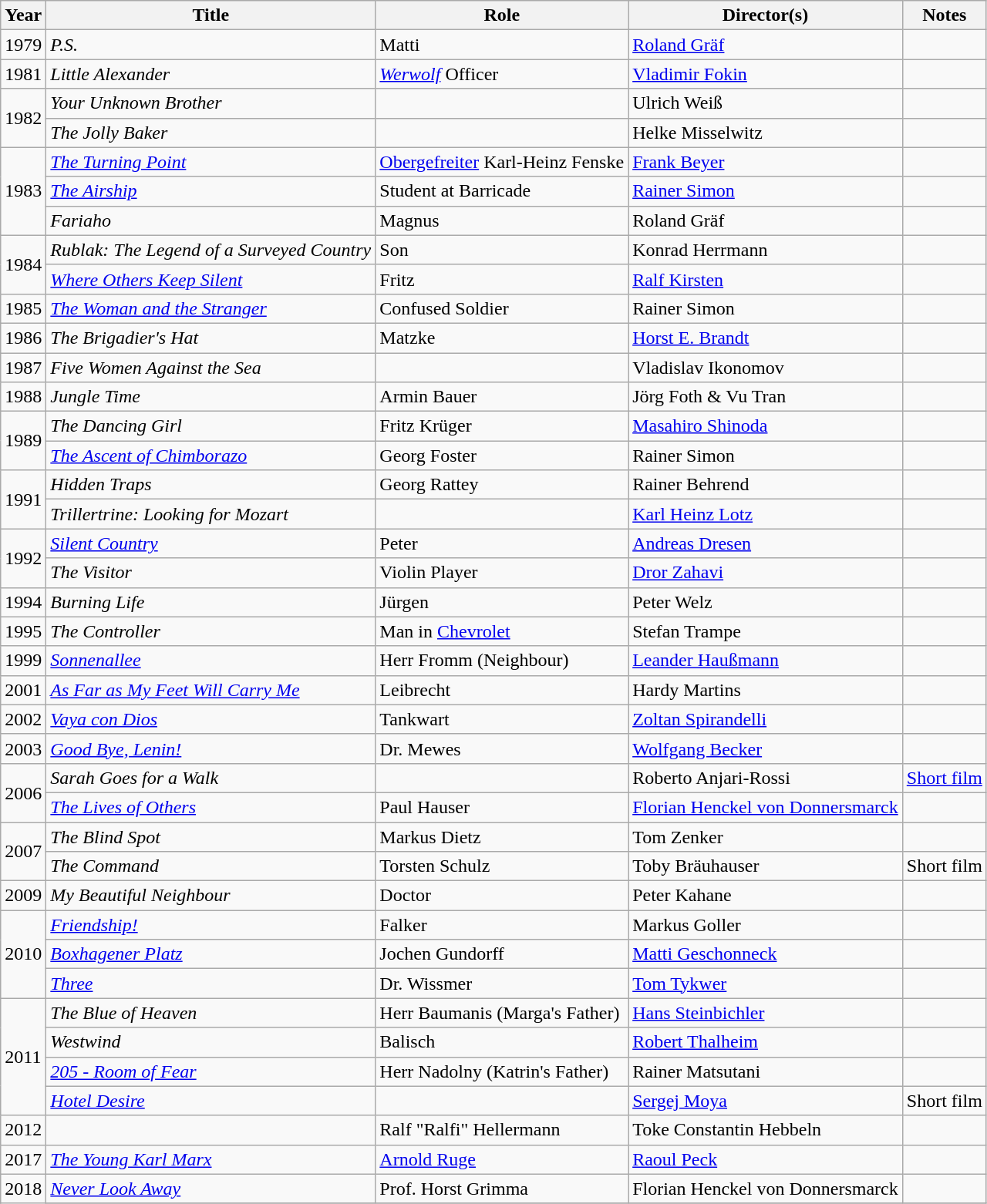<table class="wikitable sortable">
<tr>
<th>Year</th>
<th>Title</th>
<th>Role</th>
<th>Director(s)</th>
<th class="unsortable">Notes</th>
</tr>
<tr>
<td>1979</td>
<td><em>P.S.</em></td>
<td>Matti</td>
<td><a href='#'>Roland Gräf</a></td>
<td></td>
</tr>
<tr>
<td>1981</td>
<td><em>Little Alexander</em></td>
<td><em><a href='#'>Werwolf</a></em> Officer</td>
<td><a href='#'>Vladimir Fokin</a></td>
<td></td>
</tr>
<tr>
<td rowspan=2>1982</td>
<td><em>Your Unknown Brother</em></td>
<td></td>
<td>Ulrich Weiß</td>
<td></td>
</tr>
<tr>
<td><em>The Jolly Baker</em></td>
<td></td>
<td>Helke Misselwitz</td>
<td></td>
</tr>
<tr>
<td rowspan=3>1983</td>
<td><em><a href='#'>The Turning Point</a></em></td>
<td><a href='#'>Obergefreiter</a> Karl-Heinz Fenske</td>
<td><a href='#'>Frank Beyer</a></td>
<td></td>
</tr>
<tr>
<td><em><a href='#'>The Airship</a></em></td>
<td>Student at Barricade</td>
<td><a href='#'>Rainer Simon</a></td>
<td></td>
</tr>
<tr>
<td><em>Fariaho</em></td>
<td>Magnus</td>
<td>Roland Gräf</td>
<td></td>
</tr>
<tr>
<td rowspan=2>1984</td>
<td><em>Rublak: The Legend of a Surveyed Country</em></td>
<td>Son</td>
<td>Konrad Herrmann</td>
<td></td>
</tr>
<tr>
<td><em><a href='#'>Where Others Keep Silent</a></em></td>
<td>Fritz</td>
<td><a href='#'>Ralf Kirsten</a></td>
<td></td>
</tr>
<tr>
<td>1985</td>
<td><em><a href='#'>The Woman and the Stranger</a></em></td>
<td>Confused Soldier</td>
<td>Rainer Simon</td>
<td></td>
</tr>
<tr>
<td>1986</td>
<td><em>The Brigadier's Hat</em></td>
<td>Matzke</td>
<td><a href='#'>Horst E. Brandt</a></td>
<td></td>
</tr>
<tr>
<td>1987</td>
<td><em>Five Women Against the Sea</em></td>
<td></td>
<td>Vladislav Ikonomov</td>
<td></td>
</tr>
<tr>
<td>1988</td>
<td><em>Jungle Time</em></td>
<td>Armin Bauer</td>
<td>Jörg Foth & Vu Tran</td>
<td></td>
</tr>
<tr>
<td rowspan=2>1989</td>
<td><em>The Dancing Girl</em></td>
<td>Fritz Krüger</td>
<td><a href='#'>Masahiro Shinoda</a></td>
<td></td>
</tr>
<tr>
<td><em><a href='#'>The Ascent of Chimborazo</a></em></td>
<td>Georg Foster</td>
<td>Rainer Simon</td>
<td></td>
</tr>
<tr>
<td rowspan=2>1991</td>
<td><em>Hidden Traps</em></td>
<td>Georg Rattey</td>
<td>Rainer Behrend</td>
<td></td>
</tr>
<tr>
<td><em>Trillertrine: Looking for Mozart</em></td>
<td></td>
<td><a href='#'>Karl Heinz Lotz</a></td>
<td></td>
</tr>
<tr>
<td rowspan=2>1992</td>
<td><em><a href='#'>Silent Country</a></em></td>
<td>Peter</td>
<td><a href='#'>Andreas Dresen</a></td>
<td></td>
</tr>
<tr>
<td><em>The Visitor</em></td>
<td>Violin Player</td>
<td><a href='#'>Dror Zahavi</a></td>
<td></td>
</tr>
<tr>
<td>1994</td>
<td><em>Burning Life</em></td>
<td>Jürgen</td>
<td>Peter Welz</td>
<td></td>
</tr>
<tr>
<td>1995</td>
<td><em>The Controller</em></td>
<td>Man in <a href='#'>Chevrolet</a></td>
<td>Stefan Trampe</td>
<td></td>
</tr>
<tr>
<td>1999</td>
<td><em><a href='#'>Sonnenallee</a></em></td>
<td>Herr Fromm (Neighbour)</td>
<td><a href='#'>Leander Haußmann</a></td>
<td></td>
</tr>
<tr>
<td>2001</td>
<td><em><a href='#'>As Far as My Feet Will Carry Me</a></em></td>
<td>Leibrecht</td>
<td>Hardy Martins</td>
<td></td>
</tr>
<tr>
<td>2002</td>
<td><em><a href='#'>Vaya con Dios</a></em></td>
<td>Tankwart</td>
<td><a href='#'>Zoltan Spirandelli</a></td>
<td></td>
</tr>
<tr>
<td>2003</td>
<td><em><a href='#'>Good Bye, Lenin!</a></em></td>
<td>Dr. Mewes</td>
<td><a href='#'>Wolfgang Becker</a></td>
<td></td>
</tr>
<tr>
<td rowspan=2>2006</td>
<td><em>Sarah Goes for a Walk</em></td>
<td></td>
<td>Roberto Anjari-Rossi</td>
<td><a href='#'>Short film</a></td>
</tr>
<tr>
<td><em><a href='#'>The Lives of Others</a></em></td>
<td>Paul Hauser</td>
<td><a href='#'>Florian Henckel von Donnersmarck</a></td>
<td></td>
</tr>
<tr>
<td rowspan=2>2007</td>
<td><em>The Blind Spot</em></td>
<td>Markus Dietz</td>
<td>Tom Zenker</td>
<td></td>
</tr>
<tr>
<td><em>The Command</em></td>
<td>Torsten Schulz</td>
<td>Toby Bräuhauser</td>
<td>Short film</td>
</tr>
<tr>
<td>2009</td>
<td><em>My Beautiful Neighbour</em></td>
<td>Doctor</td>
<td>Peter Kahane</td>
<td></td>
</tr>
<tr>
<td rowspan=3>2010</td>
<td><em><a href='#'>Friendship!</a></em></td>
<td>Falker</td>
<td>Markus Goller</td>
<td></td>
</tr>
<tr>
<td><em><a href='#'>Boxhagener Platz</a></em></td>
<td>Jochen Gundorff</td>
<td><a href='#'>Matti Geschonneck</a></td>
<td></td>
</tr>
<tr>
<td><em><a href='#'>Three</a></em></td>
<td>Dr. Wissmer</td>
<td><a href='#'>Tom Tykwer</a></td>
<td></td>
</tr>
<tr>
<td rowspan=4>2011</td>
<td><em>The Blue of Heaven</em></td>
<td>Herr Baumanis (Marga's Father)</td>
<td><a href='#'>Hans Steinbichler</a></td>
<td></td>
</tr>
<tr>
<td><em>Westwind</em></td>
<td>Balisch</td>
<td><a href='#'>Robert Thalheim</a></td>
<td></td>
</tr>
<tr>
<td><em><a href='#'>205 - Room of Fear</a></em></td>
<td>Herr Nadolny (Katrin's Father)</td>
<td>Rainer Matsutani</td>
<td></td>
</tr>
<tr>
<td><em><a href='#'>Hotel Desire</a></em></td>
<td></td>
<td><a href='#'>Sergej Moya</a></td>
<td>Short film</td>
</tr>
<tr>
<td>2012</td>
<td><em></em></td>
<td>Ralf "Ralfi" Hellermann</td>
<td>Toke Constantin Hebbeln</td>
<td></td>
</tr>
<tr>
<td>2017</td>
<td><em><a href='#'>The Young Karl Marx</a></em></td>
<td><a href='#'>Arnold Ruge</a></td>
<td><a href='#'>Raoul Peck</a></td>
<td></td>
</tr>
<tr>
<td rowspan=2>2018</td>
<td><em><a href='#'>Never Look Away</a></em></td>
<td>Prof. Horst Grimma</td>
<td>Florian Henckel von Donnersmarck</td>
<td></td>
</tr>
<tr>
</tr>
</table>
